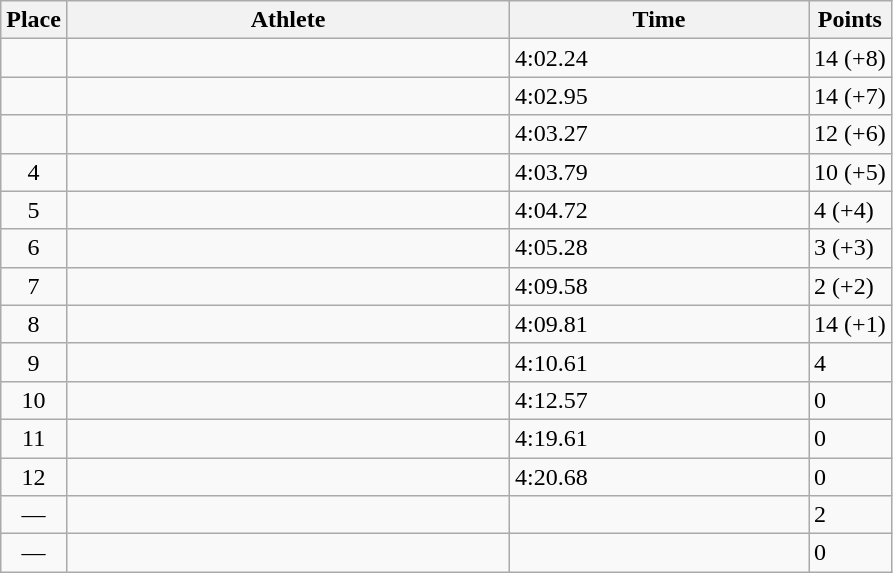<table class="wikitable sortable">
<tr>
<th>Place</th>
<th style="width:18em">Athlete</th>
<th style="width:12em">Time</th>
<th>Points</th>
</tr>
<tr>
<td align=center></td>
<td></td>
<td>4:02.24</td>
<td>14 (+8)</td>
</tr>
<tr>
<td align=center></td>
<td></td>
<td>4:02.95</td>
<td>14 (+7)</td>
</tr>
<tr>
<td align=center></td>
<td></td>
<td>4:03.27</td>
<td>12 (+6)</td>
</tr>
<tr>
<td align=center>4</td>
<td></td>
<td>4:03.79</td>
<td>10 (+5)</td>
</tr>
<tr>
<td align=center>5</td>
<td></td>
<td>4:04.72 </td>
<td>4 (+4)</td>
</tr>
<tr>
<td align=center>6</td>
<td></td>
<td>4:05.28</td>
<td>3 (+3)</td>
</tr>
<tr>
<td align=center>7</td>
<td></td>
<td>4:09.58</td>
<td>2 (+2)</td>
</tr>
<tr>
<td align=center>8</td>
<td></td>
<td>4:09.81</td>
<td>14 (+1)</td>
</tr>
<tr>
<td align=center>9</td>
<td></td>
<td>4:10.61</td>
<td>4</td>
</tr>
<tr>
<td align=center>10</td>
<td></td>
<td>4:12.57</td>
<td>0</td>
</tr>
<tr>
<td align=center>11</td>
<td></td>
<td>4:19.61</td>
<td>0</td>
</tr>
<tr>
<td align=center>12</td>
<td></td>
<td>4:20.68</td>
<td>0</td>
</tr>
<tr>
<td align=center>—</td>
<td></td>
<td></td>
<td>2</td>
</tr>
<tr>
<td align=center>—</td>
<td></td>
<td></td>
<td>0</td>
</tr>
</table>
